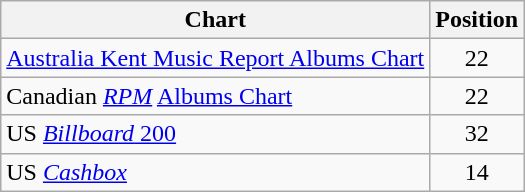<table class="wikitable sortable" style="text-align:center;">
<tr>
<th>Chart</th>
<th>Position</th>
</tr>
<tr>
<td align="left"><a href='#'>Australia Kent Music Report Albums Chart</a></td>
<td>22</td>
</tr>
<tr>
<td align="left">Canadian <em><a href='#'>RPM</a></em> <a href='#'>Albums Chart</a></td>
<td>22</td>
</tr>
<tr>
<td align="left">US <a href='#'><em>Billboard</em> 200</a></td>
<td>32</td>
</tr>
<tr>
<td align="left">US <a href='#'><em>Cashbox</em></a></td>
<td>14</td>
</tr>
</table>
